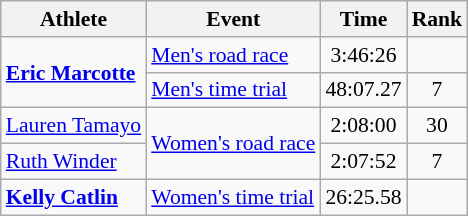<table class=wikitable style="font-size:90%;">
<tr>
<th>Athlete</th>
<th>Event</th>
<th>Time</th>
<th>Rank</th>
</tr>
<tr align=center>
<td align=left rowspan=2><strong><a href='#'>Eric Marcotte</a></strong></td>
<td align=left><a href='#'>Men's road race</a></td>
<td>3:46:26</td>
<td></td>
</tr>
<tr align=center>
<td align=left><a href='#'>Men's time trial</a></td>
<td>48:07.27</td>
<td>7</td>
</tr>
<tr align=center>
<td align=left><a href='#'>Lauren Tamayo</a></td>
<td align=left rowspan=2><a href='#'>Women's road race</a></td>
<td>2:08:00</td>
<td>30</td>
</tr>
<tr align=center>
<td align=left><a href='#'>Ruth Winder</a></td>
<td>2:07:52</td>
<td>7</td>
</tr>
<tr align=center>
<td align=left><strong><a href='#'>Kelly Catlin</a></strong></td>
<td align=left><a href='#'>Women's time trial</a></td>
<td>26:25.58</td>
<td></td>
</tr>
</table>
